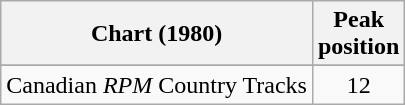<table class="wikitable sortable">
<tr>
<th>Chart (1980)</th>
<th>Peak<br>position</th>
</tr>
<tr>
</tr>
<tr>
<td>Canadian <em>RPM</em> Country Tracks</td>
<td align="center">12</td>
</tr>
</table>
